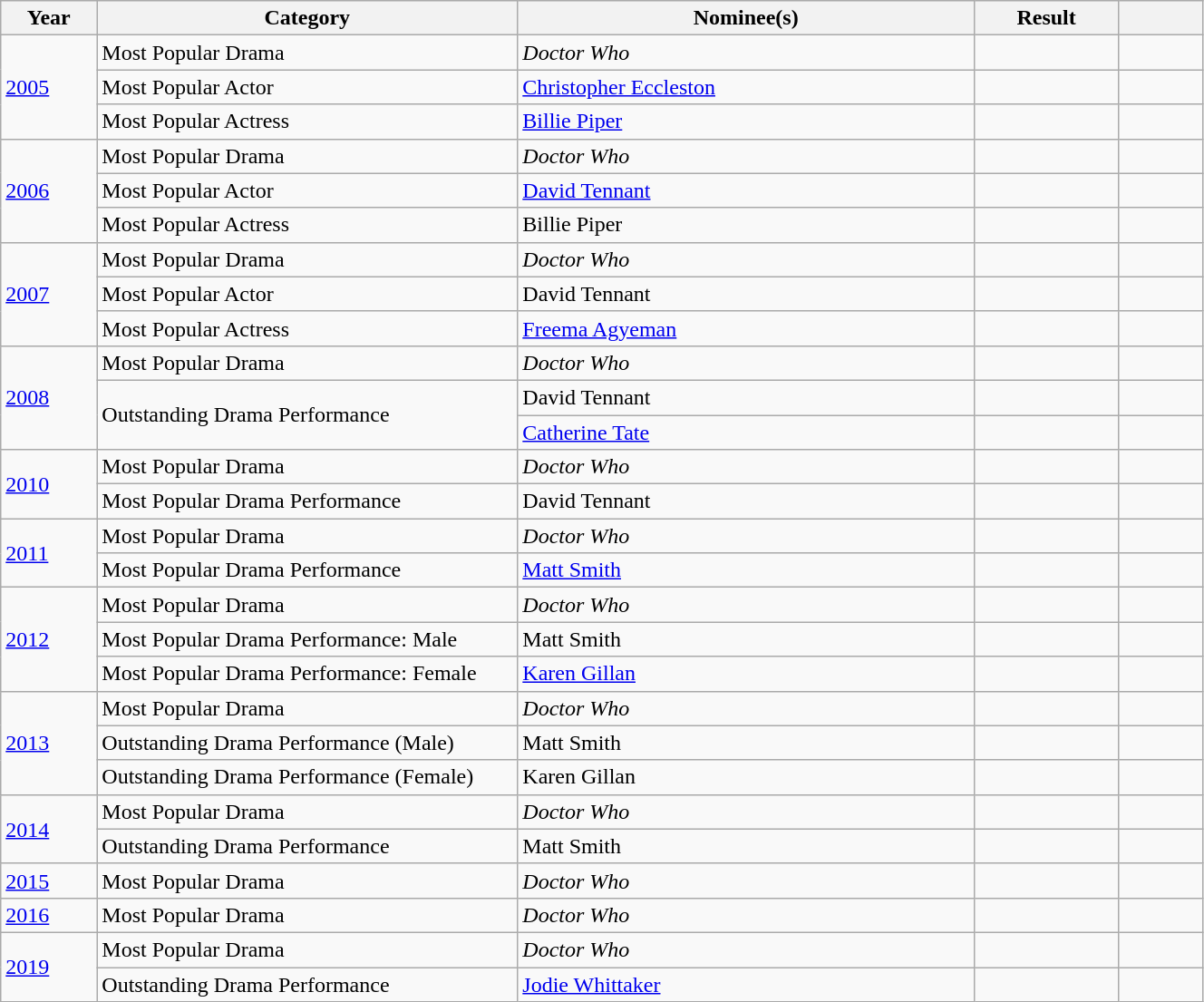<table class="wikitable" style="width:70%">
<tr>
<th style="width:8%">Year</th>
<th style="width:35%">Category</th>
<th style="width:38%">Nominee(s)</th>
<th style="width:12%">Result</th>
<th style="width:7%"></th>
</tr>
<tr>
<td rowspan="3"><a href='#'>2005</a></td>
<td>Most Popular Drama</td>
<td><em>Doctor Who</em></td>
<td></td>
<td></td>
</tr>
<tr>
<td>Most Popular Actor</td>
<td><a href='#'>Christopher Eccleston</a></td>
<td></td>
<td></td>
</tr>
<tr>
<td>Most Popular Actress</td>
<td><a href='#'>Billie Piper</a></td>
<td></td>
<td></td>
</tr>
<tr>
<td rowspan="3"><a href='#'>2006</a></td>
<td>Most Popular Drama</td>
<td><em>Doctor Who</em></td>
<td></td>
<td></td>
</tr>
<tr>
<td>Most Popular Actor</td>
<td><a href='#'>David Tennant</a></td>
<td></td>
<td></td>
</tr>
<tr>
<td>Most Popular Actress</td>
<td>Billie Piper</td>
<td></td>
<td></td>
</tr>
<tr>
<td rowspan="3"><a href='#'>2007</a></td>
<td>Most Popular Drama</td>
<td><em>Doctor Who</em></td>
<td></td>
<td></td>
</tr>
<tr>
<td>Most Popular Actor</td>
<td>David Tennant</td>
<td></td>
<td></td>
</tr>
<tr>
<td>Most Popular Actress</td>
<td><a href='#'>Freema Agyeman</a></td>
<td></td>
<td></td>
</tr>
<tr>
<td rowspan="3"><a href='#'>2008</a></td>
<td>Most Popular Drama</td>
<td><em>Doctor Who</em></td>
<td></td>
<td></td>
</tr>
<tr>
<td rowspan="2">Outstanding Drama Performance</td>
<td>David Tennant</td>
<td></td>
<td></td>
</tr>
<tr>
<td><a href='#'>Catherine Tate</a></td>
<td></td>
<td></td>
</tr>
<tr>
<td rowspan="2"><a href='#'>2010</a></td>
<td>Most Popular Drama</td>
<td><em>Doctor Who</em></td>
<td></td>
<td></td>
</tr>
<tr>
<td>Most Popular Drama Performance</td>
<td>David Tennant</td>
<td></td>
<td></td>
</tr>
<tr>
<td rowspan="2"><a href='#'>2011</a></td>
<td>Most Popular Drama</td>
<td><em>Doctor Who</em></td>
<td></td>
<td></td>
</tr>
<tr>
<td>Most Popular Drama Performance</td>
<td><a href='#'>Matt Smith</a></td>
<td></td>
<td></td>
</tr>
<tr>
<td rowspan="3"><a href='#'>2012</a></td>
<td>Most Popular Drama</td>
<td><em>Doctor Who</em></td>
<td></td>
<td></td>
</tr>
<tr>
<td>Most Popular Drama Performance: Male</td>
<td>Matt Smith</td>
<td></td>
<td></td>
</tr>
<tr>
<td>Most Popular Drama Performance: Female</td>
<td><a href='#'>Karen Gillan</a></td>
<td></td>
<td></td>
</tr>
<tr>
<td rowspan="3"><a href='#'>2013</a></td>
<td>Most Popular Drama</td>
<td><em>Doctor Who</em></td>
<td></td>
<td></td>
</tr>
<tr>
<td>Outstanding Drama Performance (Male)</td>
<td>Matt Smith</td>
<td></td>
<td></td>
</tr>
<tr>
<td>Outstanding Drama Performance (Female)</td>
<td>Karen Gillan</td>
<td></td>
<td></td>
</tr>
<tr>
<td rowspan="2"><a href='#'>2014</a></td>
<td>Most Popular Drama</td>
<td><em>Doctor Who</em></td>
<td></td>
<td></td>
</tr>
<tr>
<td>Outstanding Drama Performance</td>
<td>Matt Smith</td>
<td></td>
<td></td>
</tr>
<tr>
<td><a href='#'>2015</a></td>
<td>Most Popular Drama</td>
<td><em>Doctor Who</em></td>
<td></td>
<td></td>
</tr>
<tr>
<td><a href='#'>2016</a></td>
<td>Most Popular Drama</td>
<td><em>Doctor Who</em></td>
<td></td>
<td></td>
</tr>
<tr>
<td rowspan="2"><a href='#'>2019</a></td>
<td>Most Popular Drama</td>
<td><em>Doctor Who</em></td>
<td></td>
<td></td>
</tr>
<tr>
<td>Outstanding Drama Performance</td>
<td><a href='#'>Jodie Whittaker</a></td>
<td></td>
<td></td>
</tr>
</table>
